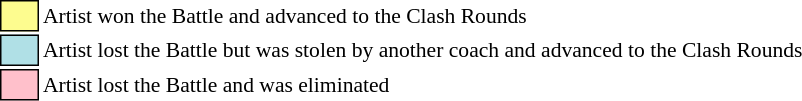<table class="toccolours" style="font-size: 90%; white-space: nowrap;">
<tr>
<td style="background-color:#fdfc8f; border: 1px solid black">      </td>
<td>Artist won the Battle and advanced to the Clash Rounds</td>
</tr>
<tr>
<td style="background-color:#B0E0E6; border: 1px solid black">      </td>
<td>Artist lost the Battle but was stolen by another coach and advanced to the Clash Rounds</td>
</tr>
<tr>
<td style="background-color:pink; border: 1px solid black">      </td>
<td>Artist lost the Battle and was eliminated</td>
</tr>
<tr>
</tr>
</table>
